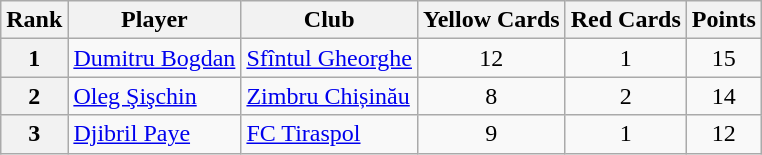<table class="wikitable">
<tr>
<th>Rank</th>
<th>Player</th>
<th>Club</th>
<th>Yellow Cards</th>
<th>Red Cards</th>
<th>Points</th>
</tr>
<tr>
<th rowspan=1 align=center>1</th>
<td> <a href='#'>Dumitru Bogdan</a></td>
<td><a href='#'>Sfîntul Gheorghe</a></td>
<td align=center>12</td>
<td align=center>1</td>
<td align=center>15</td>
</tr>
<tr>
<th rowspan="1" align="center">2</th>
<td> <a href='#'>Oleg Şişchin</a></td>
<td><a href='#'>Zimbru Chișinău</a></td>
<td align=center>8</td>
<td align=center>2</td>
<td align=center>14</td>
</tr>
<tr>
<th rowspan="1" align="center">3</th>
<td> <a href='#'>Djibril Paye</a></td>
<td><a href='#'>FC Tiraspol</a></td>
<td align=center>9</td>
<td align=center>1</td>
<td align=center>12</td>
</tr>
</table>
